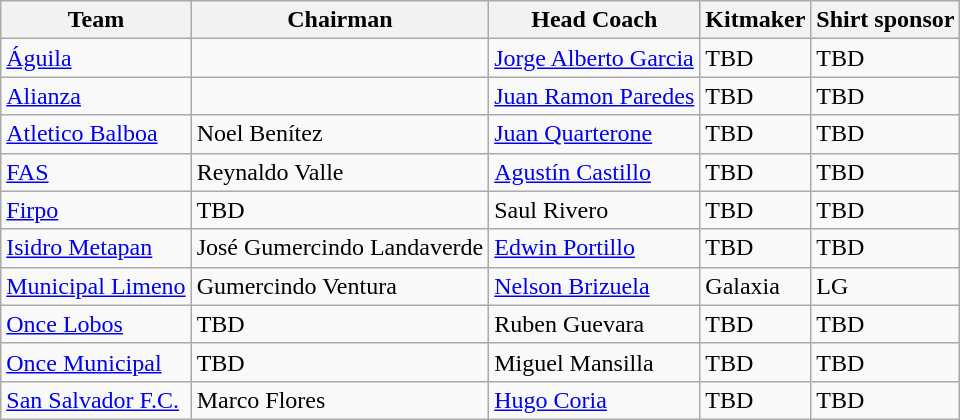<table class="wikitable sortable" style="text-align: left;">
<tr>
<th>Team</th>
<th>Chairman</th>
<th>Head Coach</th>
<th>Kitmaker</th>
<th>Shirt sponsor</th>
</tr>
<tr>
<td><a href='#'>Águila</a></td>
<td></td>
<td> <a href='#'>Jorge Alberto Garcia</a></td>
<td>TBD</td>
<td>TBD</td>
</tr>
<tr>
<td><a href='#'>Alianza</a></td>
<td></td>
<td> <a href='#'>Juan Ramon Paredes</a></td>
<td>TBD</td>
<td>TBD</td>
</tr>
<tr>
<td><a href='#'>Atletico Balboa</a></td>
<td> Noel Benítez</td>
<td> <a href='#'>Juan Quarterone</a></td>
<td>TBD</td>
<td>TBD</td>
</tr>
<tr>
<td><a href='#'>FAS</a></td>
<td> Reynaldo Valle</td>
<td> <a href='#'>Agustín Castillo</a></td>
<td>TBD</td>
<td>TBD</td>
</tr>
<tr>
<td><a href='#'>Firpo</a></td>
<td> TBD</td>
<td> Saul Rivero</td>
<td>TBD</td>
<td>TBD</td>
</tr>
<tr>
<td><a href='#'>Isidro Metapan</a></td>
<td> José Gumercindo Landaverde</td>
<td> <a href='#'>Edwin Portillo</a></td>
<td>TBD</td>
<td>TBD</td>
</tr>
<tr>
<td><a href='#'>Municipal Limeno</a></td>
<td> Gumercindo Ventura</td>
<td> <a href='#'>Nelson Brizuela</a></td>
<td>Galaxia</td>
<td>LG</td>
</tr>
<tr>
<td><a href='#'>Once Lobos</a></td>
<td> TBD</td>
<td> Ruben Guevara</td>
<td>TBD</td>
<td>TBD</td>
</tr>
<tr>
<td><a href='#'>Once Municipal</a></td>
<td> TBD</td>
<td> Miguel Mansilla</td>
<td>TBD</td>
<td>TBD</td>
</tr>
<tr>
<td><a href='#'>San Salvador F.C.</a></td>
<td> Marco Flores</td>
<td> <a href='#'>Hugo Coria</a></td>
<td>TBD</td>
<td>TBD</td>
</tr>
</table>
